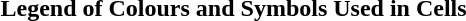<table>
<tr>
<td style="vertical-align:top"><strong>Legend of Colours and Symbols Used in Cells</strong><br></td>
</tr>
</table>
